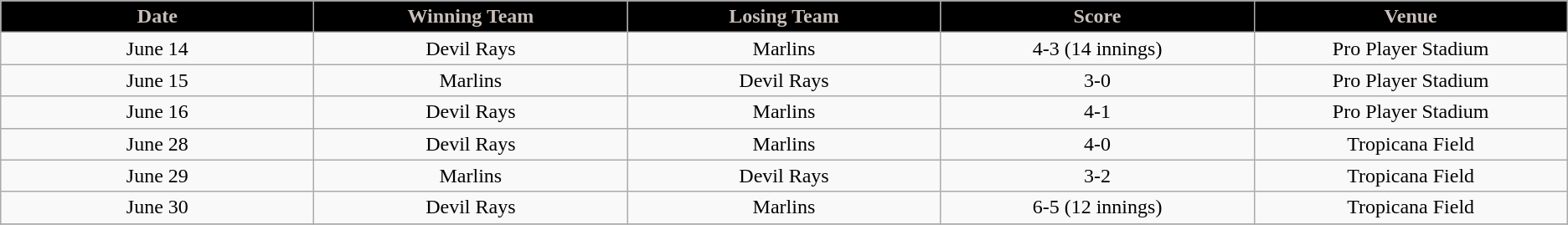<table class="wikitable sortable">
<tr>
<th style=" background:#000000; color:#C9C0BB;" width="9%">Date</th>
<th style=" background:#000000; color:#C9C0BB;" width="9%">Winning Team</th>
<th style=" background:#000000; color:#C9C0BB;" width="9%">Losing Team</th>
<th style=" background:#000000; color:#C9C0BB;" width="9%">Score</th>
<th style=" background:#000000; color:#C9C0BB;" width="9%">Venue</th>
</tr>
<tr align="center">
<td>June 14</td>
<td>Devil Rays</td>
<td>Marlins</td>
<td>4-3 (14 innings)</td>
<td>Pro Player Stadium</td>
</tr>
<tr align="center">
<td>June 15</td>
<td>Marlins</td>
<td>Devil Rays</td>
<td>3-0</td>
<td>Pro Player Stadium</td>
</tr>
<tr align="center">
<td>June 16</td>
<td>Devil Rays</td>
<td>Marlins</td>
<td>4-1</td>
<td>Pro Player Stadium</td>
</tr>
<tr align="center">
<td>June 28</td>
<td>Devil Rays</td>
<td>Marlins</td>
<td>4-0</td>
<td>Tropicana Field</td>
</tr>
<tr align="center">
<td>June 29</td>
<td>Marlins</td>
<td>Devil Rays</td>
<td>3-2 </td>
<td>Tropicana Field</td>
</tr>
<tr align="center">
<td>June 30</td>
<td>Devil Rays</td>
<td>Marlins</td>
<td>6-5 (12 innings)</td>
<td>Tropicana Field</td>
</tr>
<tr align="center">
</tr>
</table>
